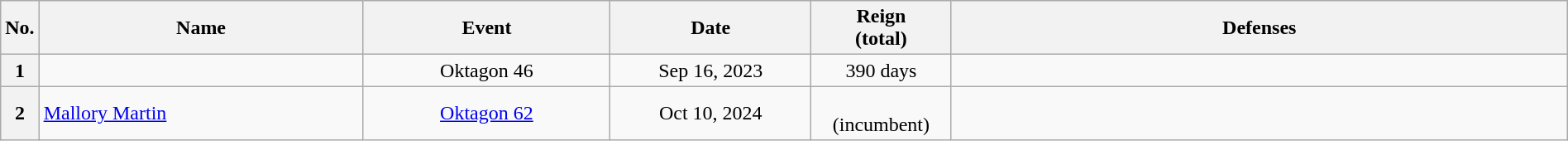<table class="wikitable" style="width:100%; font-size:100%;">
<tr>
<th style= width:1%;">No.</th>
<th style= width:21%;">Name</th>
<th style= width:16%;">Event</th>
<th style=width:13%;">Date</th>
<th style=width:9%;">Reign<br>(total)</th>
<th style= width:49%;">Defenses</th>
</tr>
<tr>
<th>1</th>
<td align="left"><br></td>
<td align="center">Oktagon 46<br></td>
<td align="center">Sep 16, 2023</td>
<td align=center>390 days</td>
<td align="left"><br></td>
</tr>
<tr>
<th>2</th>
<td align=left> <a href='#'>Mallory Martin</a></td>
<td align=center><a href='#'>Oktagon 62</a><br></td>
<td align=center>Oct 10, 2024</td>
<td align=center><br>(incumbent)</td>
<td><br></td>
</tr>
</table>
